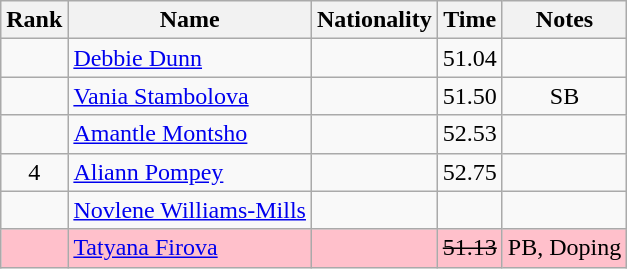<table class="wikitable sortable" style="text-align:center">
<tr>
<th>Rank</th>
<th>Name</th>
<th>Nationality</th>
<th>Time</th>
<th>Notes</th>
</tr>
<tr>
<td></td>
<td align=left><a href='#'>Debbie Dunn</a></td>
<td align=left></td>
<td>51.04</td>
<td></td>
</tr>
<tr>
<td></td>
<td align=left><a href='#'>Vania Stambolova</a></td>
<td align=left></td>
<td>51.50</td>
<td>SB</td>
</tr>
<tr>
<td></td>
<td align=left><a href='#'>Amantle Montsho</a></td>
<td align=left></td>
<td>52.53</td>
<td></td>
</tr>
<tr>
<td>4</td>
<td align=left><a href='#'>Aliann Pompey</a></td>
<td align=left></td>
<td>52.75</td>
<td></td>
</tr>
<tr>
<td></td>
<td align=left><a href='#'>Novlene Williams-Mills</a></td>
<td align=left></td>
<td></td>
<td></td>
</tr>
<tr bgcolor=pink>
<td></td>
<td align=left><a href='#'>Tatyana Firova</a></td>
<td align=left></td>
<td><s>51.13</s></td>
<td>PB, Doping</td>
</tr>
</table>
